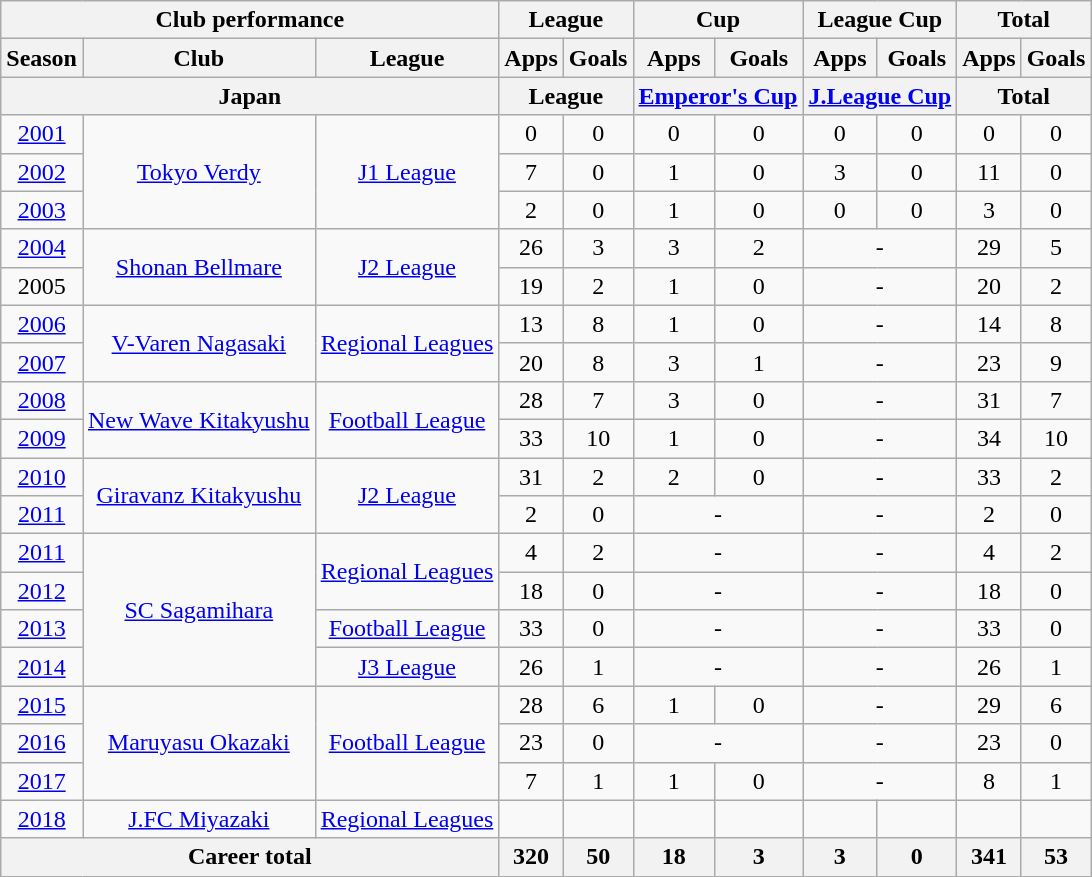<table class="wikitable" style="text-align:center">
<tr>
<th colspan=3>Club performance</th>
<th colspan=2>League</th>
<th colspan=2>Cup</th>
<th colspan=2>League Cup</th>
<th colspan=2>Total</th>
</tr>
<tr>
<th>Season</th>
<th>Club</th>
<th>League</th>
<th>Apps</th>
<th>Goals</th>
<th>Apps</th>
<th>Goals</th>
<th>Apps</th>
<th>Goals</th>
<th>Apps</th>
<th>Goals</th>
</tr>
<tr>
<th colspan=3>Japan</th>
<th colspan=2>League</th>
<th colspan=2><a href='#'>Emperor's Cup</a></th>
<th colspan=2><a href='#'>J.League Cup</a></th>
<th colspan=2>Total</th>
</tr>
<tr>
<td><a href='#'>2001</a></td>
<td rowspan="3"><a href='#'>Tokyo Verdy</a></td>
<td rowspan="3"><a href='#'>J1 League</a></td>
<td>0</td>
<td>0</td>
<td>0</td>
<td>0</td>
<td>0</td>
<td>0</td>
<td>0</td>
<td>0</td>
</tr>
<tr>
<td><a href='#'>2002</a></td>
<td>7</td>
<td>0</td>
<td>1</td>
<td>0</td>
<td>3</td>
<td>0</td>
<td>11</td>
<td>0</td>
</tr>
<tr>
<td><a href='#'>2003</a></td>
<td>2</td>
<td>0</td>
<td>1</td>
<td>0</td>
<td>0</td>
<td>0</td>
<td>3</td>
<td>0</td>
</tr>
<tr>
<td><a href='#'>2004</a></td>
<td rowspan="2"><a href='#'>Shonan Bellmare</a></td>
<td rowspan="2"><a href='#'>J2 League</a></td>
<td>26</td>
<td>3</td>
<td>3</td>
<td>2</td>
<td colspan="2">-</td>
<td>29</td>
<td>5</td>
</tr>
<tr>
<td>2005</td>
<td>19</td>
<td>2</td>
<td>1</td>
<td>0</td>
<td colspan="2">-</td>
<td>20</td>
<td>2</td>
</tr>
<tr>
<td><a href='#'>2006</a></td>
<td rowspan="2"><a href='#'>V-Varen Nagasaki</a></td>
<td rowspan="2"><a href='#'>Regional Leagues</a></td>
<td>13</td>
<td>8</td>
<td>1</td>
<td>0</td>
<td colspan="2">-</td>
<td>14</td>
<td>8</td>
</tr>
<tr>
<td><a href='#'>2007</a></td>
<td>20</td>
<td>8</td>
<td>3</td>
<td>1</td>
<td colspan="2">-</td>
<td>23</td>
<td>9</td>
</tr>
<tr>
<td><a href='#'>2008</a></td>
<td rowspan="2"><a href='#'>New Wave Kitakyushu</a></td>
<td rowspan="2"><a href='#'>Football League</a></td>
<td>28</td>
<td>7</td>
<td>3</td>
<td>0</td>
<td colspan="2">-</td>
<td>31</td>
<td>7</td>
</tr>
<tr>
<td><a href='#'>2009</a></td>
<td>33</td>
<td>10</td>
<td>1</td>
<td>0</td>
<td colspan="2">-</td>
<td>34</td>
<td>10</td>
</tr>
<tr>
<td><a href='#'>2010</a></td>
<td rowspan="2"><a href='#'>Giravanz Kitakyushu</a></td>
<td rowspan="2"><a href='#'>J2 League</a></td>
<td>31</td>
<td>2</td>
<td>2</td>
<td>0</td>
<td colspan="2">-</td>
<td>33</td>
<td>2</td>
</tr>
<tr>
<td><a href='#'>2011</a></td>
<td>2</td>
<td>0</td>
<td colspan="2">-</td>
<td colspan="2">-</td>
<td>2</td>
<td>0</td>
</tr>
<tr>
<td><a href='#'>2011</a></td>
<td rowspan="4"><a href='#'>SC Sagamihara</a></td>
<td rowspan="2"><a href='#'>Regional Leagues</a></td>
<td>4</td>
<td>2</td>
<td colspan="2">-</td>
<td colspan="2">-</td>
<td>4</td>
<td>2</td>
</tr>
<tr>
<td><a href='#'>2012</a></td>
<td>18</td>
<td>0</td>
<td colspan="2">-</td>
<td colspan="2">-</td>
<td>18</td>
<td>0</td>
</tr>
<tr>
<td><a href='#'>2013</a></td>
<td><a href='#'>Football League</a></td>
<td>33</td>
<td>0</td>
<td colspan="2">-</td>
<td colspan="2">-</td>
<td>33</td>
<td>0</td>
</tr>
<tr>
<td><a href='#'>2014</a></td>
<td><a href='#'>J3 League</a></td>
<td>26</td>
<td>1</td>
<td colspan="2">-</td>
<td colspan="2">-</td>
<td>26</td>
<td>1</td>
</tr>
<tr>
<td><a href='#'>2015</a></td>
<td rowspan="3"><a href='#'>Maruyasu Okazaki</a></td>
<td rowspan="3"><a href='#'>Football League</a></td>
<td>28</td>
<td>6</td>
<td>1</td>
<td>0</td>
<td colspan="2">-</td>
<td>29</td>
<td>6</td>
</tr>
<tr>
<td><a href='#'>2016</a></td>
<td>23</td>
<td>0</td>
<td colspan="2">-</td>
<td colspan="2">-</td>
<td>23</td>
<td>0</td>
</tr>
<tr>
<td><a href='#'>2017</a></td>
<td>7</td>
<td>1</td>
<td>1</td>
<td>0</td>
<td colspan="2">-</td>
<td>8</td>
<td>1</td>
</tr>
<tr>
<td><a href='#'>2018</a></td>
<td><a href='#'>J.FC Miyazaki</a></td>
<td><a href='#'>Regional Leagues</a></td>
<td></td>
<td></td>
<td></td>
<td></td>
<td></td>
<td></td>
<td></td>
<td></td>
</tr>
<tr>
<th colspan=3>Career total</th>
<th>320</th>
<th>50</th>
<th>18</th>
<th>3</th>
<th>3</th>
<th>0</th>
<th>341</th>
<th>53</th>
</tr>
</table>
